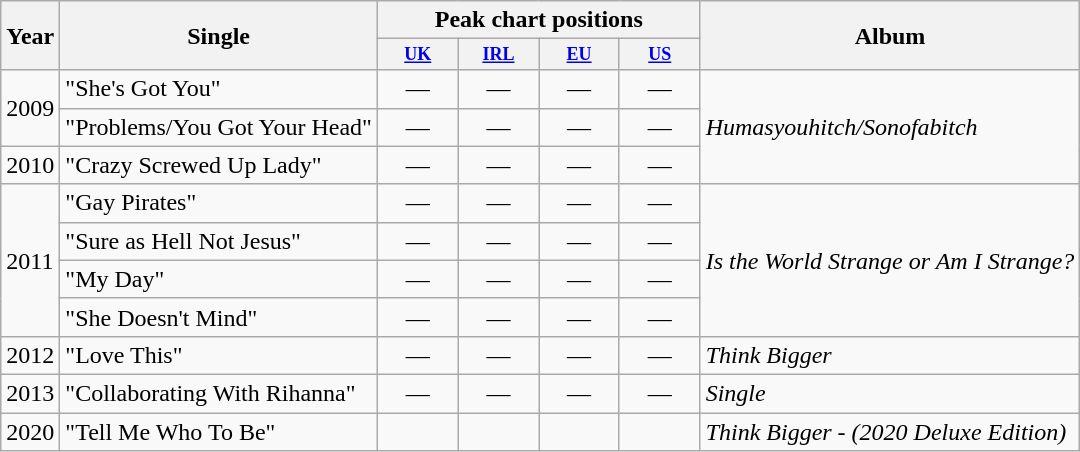<table class="wikitable">
<tr>
<th rowspan="2">Year</th>
<th rowspan="2">Single</th>
<th colspan="4">Peak chart positions</th>
<th rowspan="2">Album</th>
</tr>
<tr>
<th style="width:4em;font-size:75%;"><a href='#'>UK</a></th>
<th style="width:4em;font-size:75%;"><a href='#'>IRL</a></th>
<th style="width:4em;font-size:75%;"><a href='#'>EU</a></th>
<th style="width:4em;font-size:75%;"><a href='#'>US</a></th>
</tr>
<tr>
<td rowspan="2">2009</td>
<td>"She's Got You"</td>
<td style="text-align:center;">—</td>
<td style="text-align:center;">—</td>
<td style="text-align:center;">—</td>
<td style="text-align:center;">—</td>
<td rowspan="3"><em>Humasyouhitch/Sonofabitch</em></td>
</tr>
<tr>
<td>"Problems/You Got Your Head"</td>
<td style="text-align:center;">—</td>
<td style="text-align:center;">—</td>
<td style="text-align:center;">—</td>
<td style="text-align:center;">—</td>
</tr>
<tr>
<td>2010</td>
<td>"Crazy Screwed Up Lady"</td>
<td style="text-align:center;">—</td>
<td style="text-align:center;">—</td>
<td style="text-align:center;">—</td>
<td style="text-align:center;">—</td>
</tr>
<tr>
<td rowspan="4">2011</td>
<td>"Gay Pirates"</td>
<td style="text-align:center;">—</td>
<td style="text-align:center;">—</td>
<td style="text-align:center;">—</td>
<td style="text-align:center;">—</td>
<td rowspan="4"><em>Is the World Strange or Am I Strange?</em></td>
</tr>
<tr>
<td>"Sure as Hell Not Jesus"</td>
<td style="text-align:center;">—</td>
<td style="text-align:center;">—</td>
<td style="text-align:center;">—</td>
<td style="text-align:center;">—</td>
</tr>
<tr>
<td>"My Day"</td>
<td style="text-align:center;">—</td>
<td style="text-align:center;">—</td>
<td style="text-align:center;">—</td>
<td style="text-align:center;">—</td>
</tr>
<tr>
<td>"She Doesn't Mind"</td>
<td style="text-align:center;">—</td>
<td style="text-align:center;">—</td>
<td style="text-align:center;">—</td>
<td style="text-align:center;">—</td>
</tr>
<tr>
<td>2012</td>
<td>"Love This"</td>
<td style="text-align:center;">—</td>
<td style="text-align:center;">—</td>
<td style="text-align:center;">—</td>
<td style="text-align:center;">—</td>
<td><em>Think Bigger</em></td>
</tr>
<tr>
<td>2013</td>
<td>"Collaborating With Rihanna"</td>
<td style="text-align:center;">—</td>
<td style="text-align:center;">—</td>
<td style="text-align:center;">—</td>
<td style="text-align:center;">—</td>
<td><em>Single</em></td>
</tr>
<tr>
<td>2020</td>
<td>"Tell Me Who To Be"</td>
<td></td>
<td></td>
<td></td>
<td></td>
<td><em>Think Bigger - (2020 Deluxe Edition)</em></td>
</tr>
</table>
